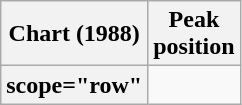<table class="wikitable sortable plainrowheaders">
<tr>
<th scope="col">Chart (1988)</th>
<th scope="col">Peak<br>position</th>
</tr>
<tr>
<th>scope="row"</th>
</tr>
</table>
